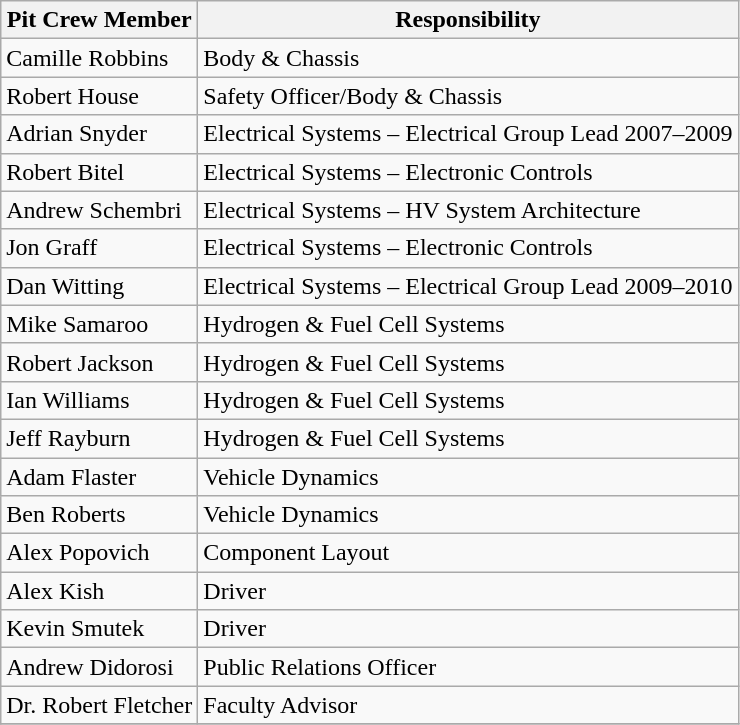<table class="wikitable" border="1">
<tr>
<th>Pit Crew Member</th>
<th>Responsibility</th>
</tr>
<tr>
<td>Camille Robbins</td>
<td>Body & Chassis</td>
</tr>
<tr>
<td>Robert House</td>
<td>Safety Officer/Body & Chassis</td>
</tr>
<tr>
<td>Adrian Snyder</td>
<td>Electrical Systems – Electrical Group Lead 2007–2009</td>
</tr>
<tr>
<td>Robert Bitel</td>
<td>Electrical Systems – Electronic Controls</td>
</tr>
<tr>
<td>Andrew Schembri</td>
<td>Electrical Systems – HV System Architecture</td>
</tr>
<tr>
<td>Jon Graff</td>
<td>Electrical Systems – Electronic Controls</td>
</tr>
<tr>
<td>Dan Witting</td>
<td>Electrical Systems – Electrical Group Lead 2009–2010</td>
</tr>
<tr>
<td>Mike Samaroo</td>
<td>Hydrogen & Fuel Cell Systems</td>
</tr>
<tr>
<td>Robert Jackson</td>
<td>Hydrogen & Fuel Cell Systems</td>
</tr>
<tr>
<td>Ian Williams</td>
<td>Hydrogen & Fuel Cell Systems</td>
</tr>
<tr>
<td>Jeff Rayburn</td>
<td>Hydrogen & Fuel Cell Systems</td>
</tr>
<tr>
<td>Adam Flaster</td>
<td>Vehicle Dynamics</td>
</tr>
<tr>
<td>Ben Roberts</td>
<td>Vehicle Dynamics</td>
</tr>
<tr>
<td>Alex Popovich</td>
<td>Component Layout</td>
</tr>
<tr>
<td>Alex Kish</td>
<td>Driver</td>
</tr>
<tr>
<td>Kevin Smutek</td>
<td>Driver</td>
</tr>
<tr>
<td>Andrew Didorosi</td>
<td>Public Relations Officer</td>
</tr>
<tr>
<td>Dr. Robert Fletcher</td>
<td>Faculty Advisor</td>
</tr>
<tr>
</tr>
</table>
